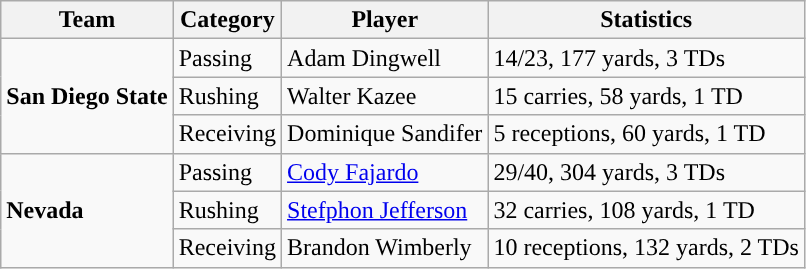<table class="wikitable" style="float: left;">
<tr>
<th>Team</th>
<th>Category</th>
<th>Player</th>
<th>Statistics</th>
</tr>
<tr>
<td rowspan=3><strong>San Diego State</strong></td>
<td>Passing</td>
<td>Adam Dingwell</td>
<td>14/23, 177 yards, 3 TDs</td>
</tr>
<tr>
<td>Rushing</td>
<td>Walter Kazee</td>
<td>15 carries, 58 yards, 1 TD</td>
</tr>
<tr>
<td>Receiving</td>
<td>Dominique Sandifer</td>
<td>5 receptions, 60 yards, 1 TD</td>
</tr>
<tr>
<td rowspan=3><strong>Nevada</strong></td>
<td>Passing</td>
<td><a href='#'>Cody Fajardo</a></td>
<td>29/40, 304 yards, 3 TDs</td>
</tr>
<tr>
<td>Rushing</td>
<td><a href='#'>Stefphon Jefferson</a></td>
<td>32 carries, 108 yards, 1 TD</td>
</tr>
<tr>
<td>Receiving</td>
<td>Brandon Wimberly</td>
<td>10 receptions, 132 yards, 2 TDs</td>
</tr>
</table>
